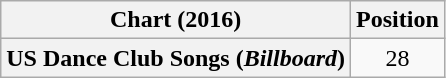<table class="wikitable plainrowheaders" style="text-align:center">
<tr>
<th scope="col">Chart (2016)</th>
<th scope="col">Position</th>
</tr>
<tr>
<th scope="row">US Dance Club Songs (<em>Billboard</em>)</th>
<td>28</td>
</tr>
</table>
